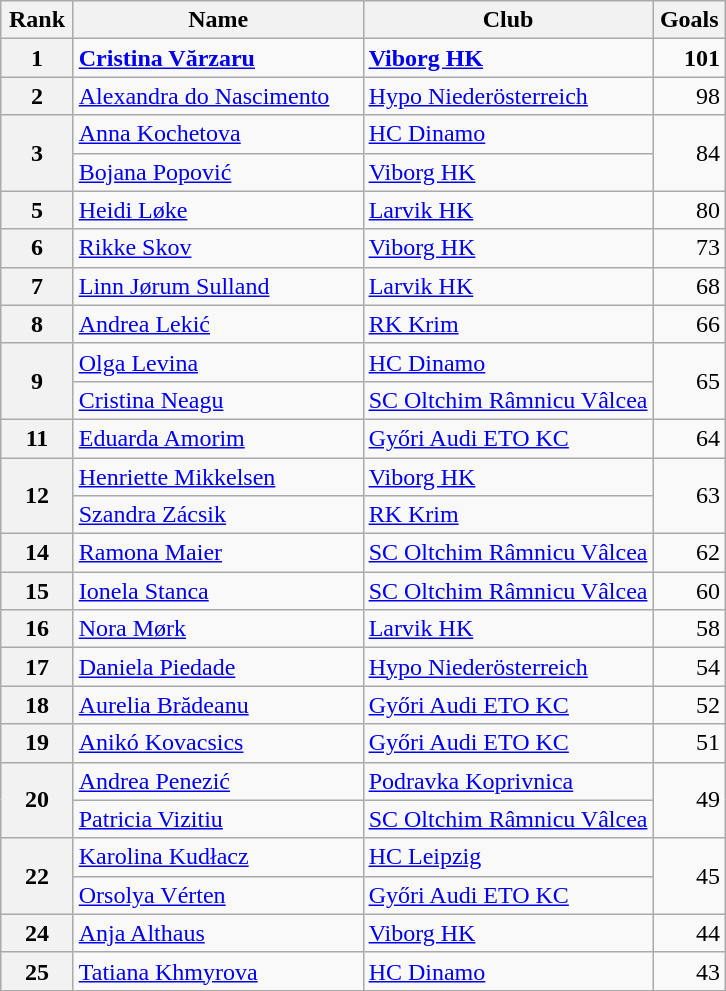<table class="wikitable" border="1">
<tr>
<th width=10%>Rank</th>
<th width=40%>Name</th>
<th width=40%>Club</th>
<th width=10%>Goals</th>
</tr>
<tr>
<th>1</th>
<td><strong><a href='#'>Cristina Vărzaru</a></strong></td>
<td><strong><a href='#'>Viborg HK</a></strong></td>
<td align=right><strong>101</strong></td>
</tr>
<tr>
<th>2</th>
<td><a href='#'>Alexandra do Nascimento</a></td>
<td><a href='#'>Hypo Niederösterreich</a></td>
<td align=right>98</td>
</tr>
<tr>
<th rowspan=2>3</th>
<td><a href='#'>Anna Kochetova</a></td>
<td><a href='#'>HC Dinamo</a></td>
<td rowspan=2 align=right>84</td>
</tr>
<tr>
<td><a href='#'>Bojana Popović</a></td>
<td><a href='#'>Viborg HK</a></td>
</tr>
<tr>
<th>5</th>
<td><a href='#'>Heidi Løke</a></td>
<td><a href='#'>Larvik HK</a></td>
<td align=right>80</td>
</tr>
<tr>
<th>6</th>
<td><a href='#'>Rikke Skov</a></td>
<td><a href='#'>Viborg HK</a></td>
<td align=right>73</td>
</tr>
<tr>
<th>7</th>
<td><a href='#'>Linn Jørum Sulland</a></td>
<td><a href='#'>Larvik HK</a></td>
<td align=right>68</td>
</tr>
<tr>
<th>8</th>
<td><a href='#'>Andrea Lekić</a></td>
<td><a href='#'>RK Krim</a></td>
<td align=right>66</td>
</tr>
<tr>
<th rowspan=2>9</th>
<td><a href='#'>Olga Levina</a></td>
<td><a href='#'>HC Dinamo</a></td>
<td rowspan=2 align=right>65</td>
</tr>
<tr>
<td><a href='#'>Cristina Neagu</a></td>
<td><a href='#'>SC Oltchim Râmnicu Vâlcea</a></td>
</tr>
<tr>
<th>11</th>
<td><a href='#'>Eduarda Amorim</a></td>
<td><a href='#'>Győri Audi ETO KC</a></td>
<td align=right>64</td>
</tr>
<tr>
<th rowspan=2>12</th>
<td><a href='#'>Henriette Mikkelsen</a></td>
<td><a href='#'>Viborg HK</a></td>
<td rowspan=2 align=right>63</td>
</tr>
<tr>
<td><a href='#'>Szandra Zácsik</a></td>
<td><a href='#'>RK Krim</a></td>
</tr>
<tr>
<th>14</th>
<td><a href='#'>Ramona Maier</a></td>
<td><a href='#'>SC Oltchim Râmnicu Vâlcea</a></td>
<td align=right>62</td>
</tr>
<tr>
<th>15</th>
<td><a href='#'>Ionela Stanca</a></td>
<td><a href='#'>SC Oltchim Râmnicu Vâlcea</a></td>
<td align=right>60</td>
</tr>
<tr>
<th>16</th>
<td><a href='#'>Nora Mørk</a></td>
<td><a href='#'>Larvik HK</a></td>
<td align=right>58</td>
</tr>
<tr>
<th>17</th>
<td><a href='#'>Daniela Piedade</a></td>
<td><a href='#'>Hypo Niederösterreich</a></td>
<td align=right>54</td>
</tr>
<tr>
<th>18</th>
<td><a href='#'>Aurelia Brădeanu</a></td>
<td><a href='#'>Győri Audi ETO KC</a></td>
<td align=right>52</td>
</tr>
<tr>
<th>19</th>
<td><a href='#'>Anikó Kovacsics</a></td>
<td><a href='#'>Győri Audi ETO KC</a></td>
<td align=right>51</td>
</tr>
<tr>
<th rowspan=2>20</th>
<td><a href='#'>Andrea Penezić</a></td>
<td><a href='#'>Podravka Koprivnica</a></td>
<td rowspan=2 align=right>49</td>
</tr>
<tr>
<td><a href='#'>Patricia Vizitiu</a></td>
<td><a href='#'>SC Oltchim Râmnicu Vâlcea</a></td>
</tr>
<tr>
<th rowspan=2>22</th>
<td><a href='#'>Karolina Kudłacz</a></td>
<td><a href='#'>HC Leipzig</a></td>
<td rowspan=2 align=right>45</td>
</tr>
<tr>
<td><a href='#'>Orsolya Vérten</a></td>
<td><a href='#'>Győri Audi ETO KC</a></td>
</tr>
<tr>
<th>24</th>
<td><a href='#'>Anja Althaus</a></td>
<td><a href='#'>Viborg HK</a></td>
<td align=right>44</td>
</tr>
<tr>
<th>25</th>
<td><a href='#'>Tatiana Khmyrova</a></td>
<td><a href='#'>HC Dinamo</a></td>
<td align=right>43</td>
</tr>
</table>
